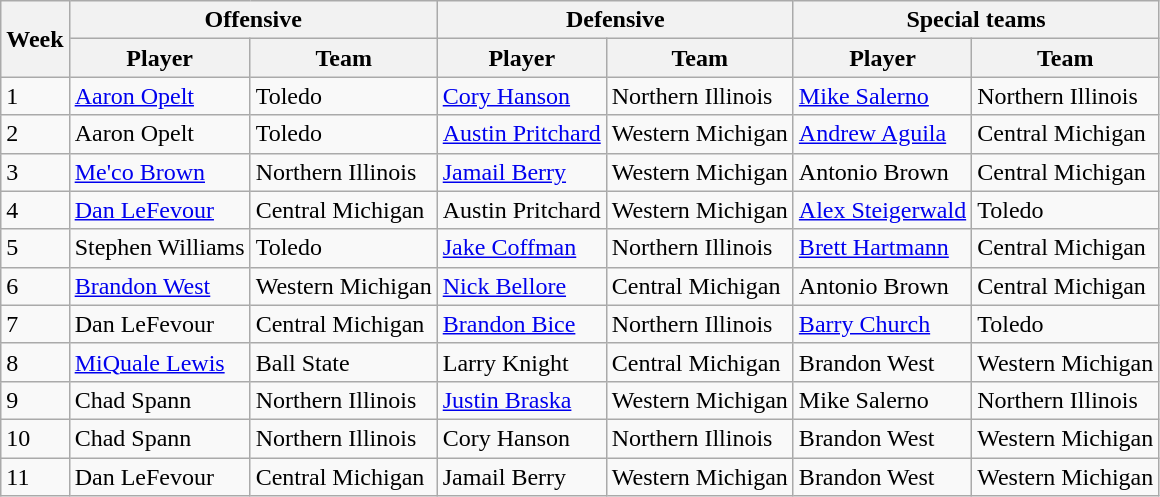<table class="wikitable">
<tr>
<th rowspan="2">Week</th>
<th colspan="2">Offensive</th>
<th colspan="2">Defensive</th>
<th colspan="2">Special teams</th>
</tr>
<tr>
<th>Player</th>
<th>Team</th>
<th>Player</th>
<th>Team</th>
<th>Player</th>
<th>Team</th>
</tr>
<tr>
<td>1</td>
<td><a href='#'>Aaron Opelt</a></td>
<td>Toledo</td>
<td><a href='#'>Cory Hanson</a></td>
<td>Northern Illinois</td>
<td><a href='#'>Mike Salerno</a></td>
<td>Northern Illinois</td>
</tr>
<tr>
<td>2</td>
<td>Aaron Opelt</td>
<td>Toledo</td>
<td><a href='#'>Austin Pritchard</a></td>
<td>Western Michigan</td>
<td><a href='#'>Andrew Aguila</a></td>
<td>Central Michigan</td>
</tr>
<tr>
<td>3</td>
<td><a href='#'>Me'co Brown</a></td>
<td>Northern Illinois</td>
<td><a href='#'>Jamail Berry</a></td>
<td>Western Michigan</td>
<td>Antonio Brown</td>
<td>Central Michigan</td>
</tr>
<tr>
<td>4</td>
<td><a href='#'>Dan LeFevour</a></td>
<td>Central Michigan</td>
<td>Austin Pritchard</td>
<td>Western Michigan</td>
<td><a href='#'>Alex Steigerwald</a></td>
<td>Toledo</td>
</tr>
<tr>
<td>5</td>
<td>Stephen Williams</td>
<td>Toledo</td>
<td><a href='#'>Jake Coffman</a></td>
<td>Northern Illinois</td>
<td><a href='#'>Brett Hartmann</a></td>
<td>Central Michigan</td>
</tr>
<tr>
<td>6</td>
<td><a href='#'>Brandon West</a></td>
<td>Western Michigan</td>
<td><a href='#'>Nick Bellore</a></td>
<td>Central Michigan</td>
<td>Antonio Brown</td>
<td>Central Michigan</td>
</tr>
<tr>
<td>7</td>
<td>Dan LeFevour</td>
<td>Central Michigan</td>
<td><a href='#'>Brandon Bice</a></td>
<td>Northern Illinois</td>
<td><a href='#'>Barry Church</a></td>
<td>Toledo</td>
</tr>
<tr>
<td>8</td>
<td><a href='#'>MiQuale Lewis</a></td>
<td>Ball State</td>
<td>Larry Knight</td>
<td>Central Michigan</td>
<td>Brandon West</td>
<td>Western Michigan</td>
</tr>
<tr>
<td>9</td>
<td>Chad Spann</td>
<td>Northern Illinois</td>
<td><a href='#'>Justin Braska</a></td>
<td>Western Michigan</td>
<td>Mike Salerno</td>
<td>Northern Illinois</td>
</tr>
<tr>
<td>10</td>
<td>Chad Spann</td>
<td>Northern Illinois</td>
<td>Cory Hanson</td>
<td>Northern Illinois</td>
<td>Brandon West</td>
<td>Western Michigan</td>
</tr>
<tr>
<td>11</td>
<td>Dan LeFevour</td>
<td>Central Michigan</td>
<td>Jamail Berry</td>
<td>Western Michigan</td>
<td>Brandon West</td>
<td>Western Michigan</td>
</tr>
</table>
